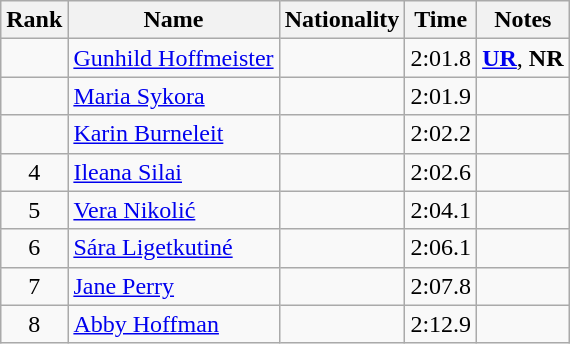<table class="wikitable sortable" style="text-align:center">
<tr>
<th>Rank</th>
<th>Name</th>
<th>Nationality</th>
<th>Time</th>
<th>Notes</th>
</tr>
<tr>
<td></td>
<td align=left><a href='#'>Gunhild Hoffmeister</a></td>
<td align=left></td>
<td>2:01.8</td>
<td><strong><a href='#'>UR</a></strong>, <strong>NR</strong></td>
</tr>
<tr>
<td></td>
<td align=left><a href='#'>Maria Sykora</a></td>
<td align=left></td>
<td>2:01.9</td>
<td></td>
</tr>
<tr>
<td></td>
<td align=left><a href='#'>Karin Burneleit</a></td>
<td align=left></td>
<td>2:02.2</td>
<td></td>
</tr>
<tr>
<td>4</td>
<td align=left><a href='#'>Ileana Silai</a></td>
<td align=left></td>
<td>2:02.6</td>
<td></td>
</tr>
<tr>
<td>5</td>
<td align=left><a href='#'>Vera Nikolić</a></td>
<td align=left></td>
<td>2:04.1</td>
<td></td>
</tr>
<tr>
<td>6</td>
<td align=left><a href='#'>Sára Ligetkutiné</a></td>
<td align=left></td>
<td>2:06.1</td>
<td></td>
</tr>
<tr>
<td>7</td>
<td align=left><a href='#'>Jane Perry</a></td>
<td align=left></td>
<td>2:07.8</td>
<td></td>
</tr>
<tr>
<td>8</td>
<td align=left><a href='#'>Abby Hoffman</a></td>
<td align=left></td>
<td>2:12.9</td>
<td></td>
</tr>
</table>
